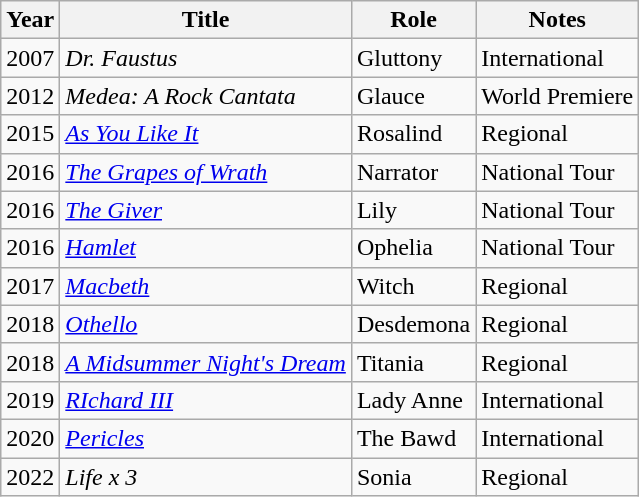<table class="wikitable sortable">
<tr>
<th>Year</th>
<th>Title</th>
<th>Role</th>
<th class="unsortable">Notes</th>
</tr>
<tr>
<td>2007</td>
<td><em>Dr. Faustus</em></td>
<td>Gluttony</td>
<td>International</td>
</tr>
<tr>
<td>2012</td>
<td><em>Medea: A Rock Cantata</em></td>
<td>Glauce</td>
<td>World Premiere</td>
</tr>
<tr>
<td>2015</td>
<td><em><a href='#'>As You Like It</a></em></td>
<td>Rosalind</td>
<td>Regional</td>
</tr>
<tr>
<td>2016</td>
<td><em><a href='#'>The Grapes of Wrath</a></em></td>
<td>Narrator</td>
<td>National Tour</td>
</tr>
<tr>
<td>2016</td>
<td><em><a href='#'>The Giver</a></em></td>
<td>Lily</td>
<td>National Tour</td>
</tr>
<tr>
<td>2016</td>
<td><em><a href='#'>Hamlet</a></em></td>
<td>Ophelia</td>
<td>National Tour</td>
</tr>
<tr>
<td>2017</td>
<td><em><a href='#'>Macbeth</a></em></td>
<td>Witch</td>
<td>Regional</td>
</tr>
<tr>
<td>2018</td>
<td><em><a href='#'>Othello</a></em></td>
<td>Desdemona</td>
<td>Regional</td>
</tr>
<tr>
<td>2018</td>
<td><em><a href='#'>A Midsummer Night's Dream</a></em></td>
<td>Titania</td>
<td>Regional</td>
</tr>
<tr>
<td>2019</td>
<td><em><a href='#'>RIchard III</a></em></td>
<td>Lady Anne</td>
<td>International</td>
</tr>
<tr>
<td>2020</td>
<td><em><a href='#'>Pericles</a></em></td>
<td>The Bawd</td>
<td>International</td>
</tr>
<tr>
<td>2022</td>
<td><em>Life x 3</em></td>
<td>Sonia</td>
<td>Regional</td>
</tr>
</table>
